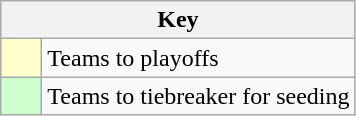<table class="wikitable" style="text-align: center;">
<tr>
<th colspan=2>Key</th>
</tr>
<tr>
<td style="background:#ffffcc; width:20px;"></td>
<td align=left>Teams to playoffs</td>
</tr>
<tr>
<td style="background:#ccffcc; width:20px;"></td>
<td align=left>Teams to tiebreaker for seeding</td>
</tr>
</table>
